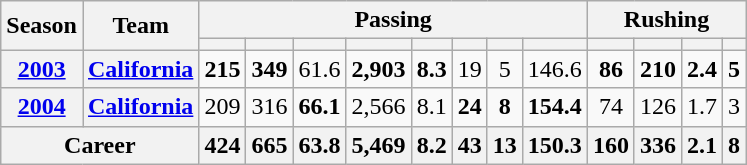<table class="wikitable" style="text-align:center;">
<tr>
<th rowspan="2">Season</th>
<th rowspan="2">Team</th>
<th colspan="8">Passing</th>
<th colspan="4">Rushing</th>
</tr>
<tr>
<th></th>
<th></th>
<th></th>
<th></th>
<th></th>
<th></th>
<th></th>
<th></th>
<th></th>
<th></th>
<th></th>
<th></th>
</tr>
<tr>
<th><a href='#'>2003</a></th>
<th><a href='#'>California</a></th>
<td><strong>215</strong></td>
<td><strong>349</strong></td>
<td>61.6</td>
<td><strong>2,903</strong></td>
<td><strong>8.3</strong></td>
<td>19</td>
<td>5</td>
<td>146.6</td>
<td><strong>86</strong></td>
<td><strong>210</strong></td>
<td><strong>2.4</strong></td>
<td><strong>5</strong></td>
</tr>
<tr>
<th><a href='#'>2004</a></th>
<th><a href='#'>California</a></th>
<td>209</td>
<td>316</td>
<td><strong>66.1</strong></td>
<td>2,566</td>
<td>8.1</td>
<td><strong>24</strong></td>
<td><strong>8</strong></td>
<td><strong>154.4</strong></td>
<td>74</td>
<td>126</td>
<td>1.7</td>
<td>3</td>
</tr>
<tr>
<th colspan="2">Career</th>
<th>424</th>
<th>665</th>
<th>63.8</th>
<th>5,469</th>
<th>8.2</th>
<th>43</th>
<th>13</th>
<th>150.3</th>
<th>160</th>
<th>336</th>
<th>2.1</th>
<th>8</th>
</tr>
</table>
